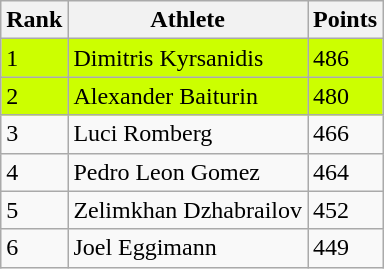<table class="wikitable">
<tr>
<th>Rank</th>
<th>Athlete</th>
<th>Points</th>
</tr>
<tr>
<td style="background:#CCFF00">1</td>
<td style="background:#CCFF00"> Dimitris Kyrsanidis</td>
<td style="background:#CCFF00">486</td>
</tr>
<tr>
<td style="background:#CCFF00">2</td>
<td style="background:#CCFF00"> Alexander Baiturin</td>
<td style="background:#CCFF00">480</td>
</tr>
<tr>
<td>3</td>
<td> Luci Romberg</td>
<td>466</td>
</tr>
<tr>
<td>4</td>
<td> Pedro Leon Gomez</td>
<td>464</td>
</tr>
<tr>
<td>5</td>
<td> Zelimkhan Dzhabrailov</td>
<td>452</td>
</tr>
<tr>
<td>6</td>
<td> Joel Eggimann</td>
<td>449</td>
</tr>
</table>
